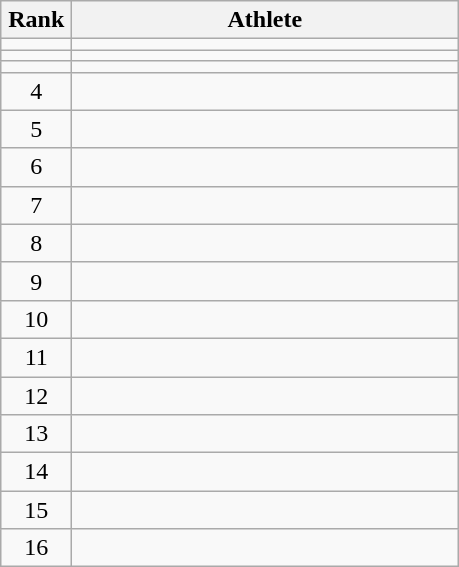<table class="wikitable" style="text-align: center;">
<tr>
<th width=40>Rank</th>
<th width=250>Athlete</th>
</tr>
<tr>
<td></td>
<td align="left"></td>
</tr>
<tr>
<td></td>
<td align="left"></td>
</tr>
<tr>
<td></td>
<td align="left"></td>
</tr>
<tr>
<td>4</td>
<td align="left"></td>
</tr>
<tr>
<td>5</td>
<td align="left"></td>
</tr>
<tr>
<td>6</td>
<td align="left"></td>
</tr>
<tr>
<td>7</td>
<td align="left"></td>
</tr>
<tr>
<td>8</td>
<td align="left"></td>
</tr>
<tr>
<td>9</td>
<td align="left"></td>
</tr>
<tr>
<td>10</td>
<td align="left"></td>
</tr>
<tr>
<td>11</td>
<td align="left"></td>
</tr>
<tr>
<td>12</td>
<td align="left"></td>
</tr>
<tr>
<td>13</td>
<td align="left"></td>
</tr>
<tr>
<td>14</td>
<td align="left"></td>
</tr>
<tr>
<td>15</td>
<td align="left"></td>
</tr>
<tr>
<td>16</td>
<td align="left"></td>
</tr>
</table>
